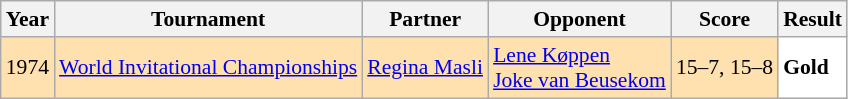<table class="sortable wikitable" style="font-size: 90%;">
<tr>
<th>Year</th>
<th>Tournament</th>
<th>Partner</th>
<th>Opponent</th>
<th>Score</th>
<th>Result</th>
</tr>
<tr style="background:#FFE0AF">
<td align="center">1974</td>
<td align="left"><a href='#'>World Invitational Championships</a></td>
<td align="left"> <a href='#'>Regina Masli</a></td>
<td align="left"> <a href='#'>Lene Køppen</a><br> <a href='#'>Joke van Beusekom</a></td>
<td align="left">15–7, 15–8</td>
<td style="text-align:left; background:white"> <strong>Gold</strong></td>
</tr>
</table>
